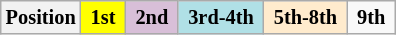<table class="wikitable" style="font-size:85%; text-align:center">
<tr>
<th>Position</th>
<td bgcolor=yellow> <strong>1st</strong> </td>
<td bgcolor=thistle> <strong>2nd</strong> </td>
<td bgcolor=#B0E0E6> <strong>3rd-4th</strong> </td>
<td bgcolor=ffebcd> <strong>5th-8th</strong> </td>
<td> <strong>9th</strong> </td>
</tr>
</table>
